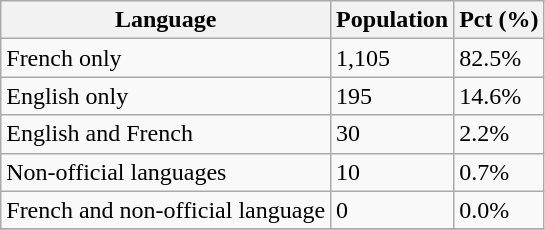<table class="wikitable">
<tr>
<th>Language</th>
<th>Population</th>
<th>Pct (%)</th>
</tr>
<tr>
<td>French only</td>
<td>1,105</td>
<td>82.5%</td>
</tr>
<tr>
<td>English only</td>
<td>195</td>
<td>14.6%</td>
</tr>
<tr>
<td>English and French</td>
<td>30</td>
<td>2.2%</td>
</tr>
<tr>
<td>Non-official languages</td>
<td>10</td>
<td>0.7%</td>
</tr>
<tr>
<td>French and non-official language</td>
<td>0</td>
<td>0.0%</td>
</tr>
<tr>
</tr>
</table>
